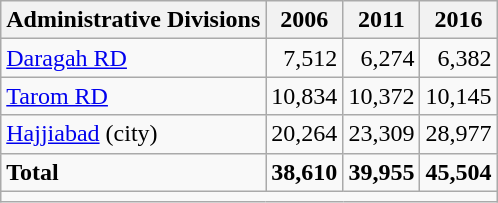<table class="wikitable">
<tr>
<th>Administrative Divisions</th>
<th>2006</th>
<th>2011</th>
<th>2016</th>
</tr>
<tr>
<td><a href='#'>Daragah RD</a></td>
<td style="text-align: right;">7,512</td>
<td style="text-align: right;">6,274</td>
<td style="text-align: right;">6,382</td>
</tr>
<tr>
<td><a href='#'>Tarom RD</a></td>
<td style="text-align: right;">10,834</td>
<td style="text-align: right;">10,372</td>
<td style="text-align: right;">10,145</td>
</tr>
<tr>
<td><a href='#'>Hajjiabad</a> (city)</td>
<td style="text-align: right;">20,264</td>
<td style="text-align: right;">23,309</td>
<td style="text-align: right;">28,977</td>
</tr>
<tr>
<td><strong>Total</strong></td>
<td style="text-align: right;"><strong>38,610</strong></td>
<td style="text-align: right;"><strong>39,955</strong></td>
<td style="text-align: right;"><strong>45,504</strong></td>
</tr>
<tr>
<td colspan=4></td>
</tr>
</table>
